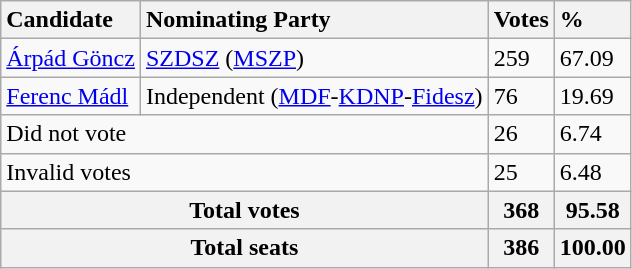<table class="wikitable">
<tr>
<th style="text-align:left">Candidate</th>
<th style="text-align:left">Nominating Party</th>
<th style="text-align:left">Votes</th>
<th style="text-align:left">%</th>
</tr>
<tr>
<td><a href='#'>Árpád Göncz</a></td>
<td><a href='#'>SZDSZ</a> (<a href='#'>MSZP</a>)</td>
<td>259</td>
<td>67.09</td>
</tr>
<tr>
<td><a href='#'>Ferenc Mádl</a></td>
<td>Independent (<a href='#'>MDF</a>-<a href='#'>KDNP</a>-<a href='#'>Fidesz</a>)</td>
<td>76</td>
<td>19.69</td>
</tr>
<tr>
<td colspan=2>Did not vote</td>
<td>26</td>
<td>6.74</td>
</tr>
<tr>
<td colspan=2>Invalid votes</td>
<td>25</td>
<td>6.48</td>
</tr>
<tr>
<th colspan=2>Total votes</th>
<th>368</th>
<th>95.58</th>
</tr>
<tr>
<th colspan=2>Total seats</th>
<th>386</th>
<th>100.00</th>
</tr>
</table>
